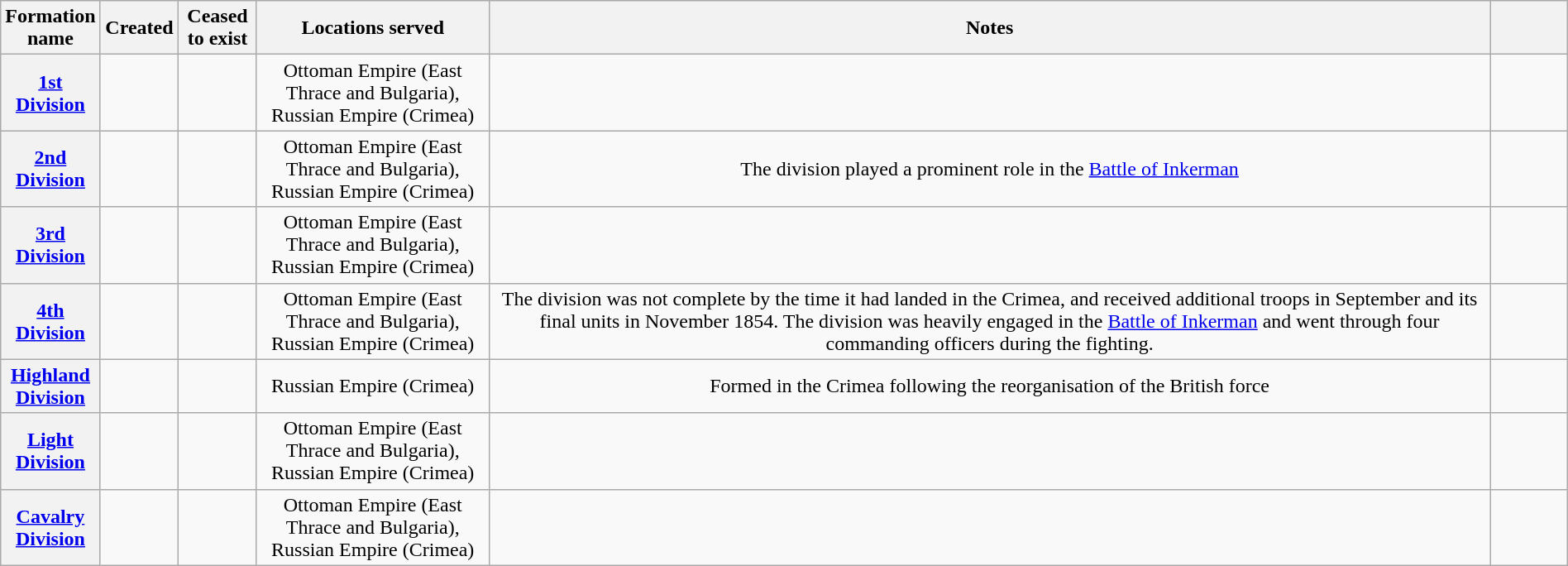<table class="wikitable sortable plainrowheaders" style="text-align: left; border-spacing: 2px; border: 1px solid darkgray; width: 100%;">
<tr>
<th width="5%" scope="col">Formation name</th>
<th width=5% scope="col">Created</th>
<th width=5% scope="col">Ceased to exist</th>
<th class=unsortable width=15% scope="col">Locations served</th>
<th class=unsortable width=65% scope="col">Notes</th>
<th class=unsortable width=5% scope="col"></th>
</tr>
<tr>
<th scope="row" style="text-align:center;"><a href='#'>1st Division</a></th>
<td align="center"></td>
<td align="center"></td>
<td align="center">Ottoman Empire (East Thrace and Bulgaria), Russian Empire (Crimea)</td>
<td align="center"></td>
<td align="center"></td>
</tr>
<tr>
<th scope="row" style="text-align:center;"><a href='#'>2nd Division</a></th>
<td align="center"></td>
<td align="center"></td>
<td align="center">Ottoman Empire (East Thrace and Bulgaria), Russian Empire (Crimea)</td>
<td align="center">The division played a prominent role in the <a href='#'>Battle of Inkerman</a></td>
<td align="center"></td>
</tr>
<tr>
<th scope="row" style="text-align:center;"><a href='#'>3rd Division</a></th>
<td align="center"></td>
<td align="center"></td>
<td align="center">Ottoman Empire (East Thrace and Bulgaria), Russian Empire (Crimea)</td>
<td align="center"></td>
<td align="center"></td>
</tr>
<tr>
<th scope="row" style="text-align:center;"><a href='#'>4th Division</a></th>
<td align="center"></td>
<td align="center"></td>
<td align="center">Ottoman Empire (East Thrace and Bulgaria), Russian Empire (Crimea)</td>
<td align="center">The division was not complete by the time it had landed in the Crimea, and received additional troops in September and its final units in November 1854. The division was heavily engaged in the <a href='#'>Battle of Inkerman</a> and went through four commanding officers during the fighting.</td>
<td align="center"></td>
</tr>
<tr>
<th scope="row" style="text-align:center;"><a href='#'>Highland Division</a></th>
<td align="center"></td>
<td align="center"></td>
<td align="center">Russian Empire (Crimea)</td>
<td align="center">Formed in the Crimea following the reorganisation of the British force</td>
<td align="center"></td>
</tr>
<tr>
<th scope="row" style="text-align:center;"><a href='#'>Light Division</a></th>
<td align="center"></td>
<td align="center"></td>
<td align="center">Ottoman Empire (East Thrace and Bulgaria), Russian Empire (Crimea)</td>
<td align="center"></td>
<td align="center"></td>
</tr>
<tr>
<th scope="row" style="text-align:center;"><a href='#'>Cavalry Division</a></th>
<td align="center"></td>
<td align="center"></td>
<td align="center">Ottoman Empire (East Thrace and Bulgaria), Russian Empire (Crimea)</td>
<td align="center"></td>
<td align="center"></td>
</tr>
</table>
